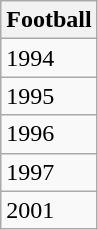<table class="wikitable">
<tr>
<th>Football</th>
</tr>
<tr>
<td>1994</td>
</tr>
<tr>
<td>1995</td>
</tr>
<tr>
<td>1996</td>
</tr>
<tr>
<td>1997</td>
</tr>
<tr>
<td>2001</td>
</tr>
</table>
